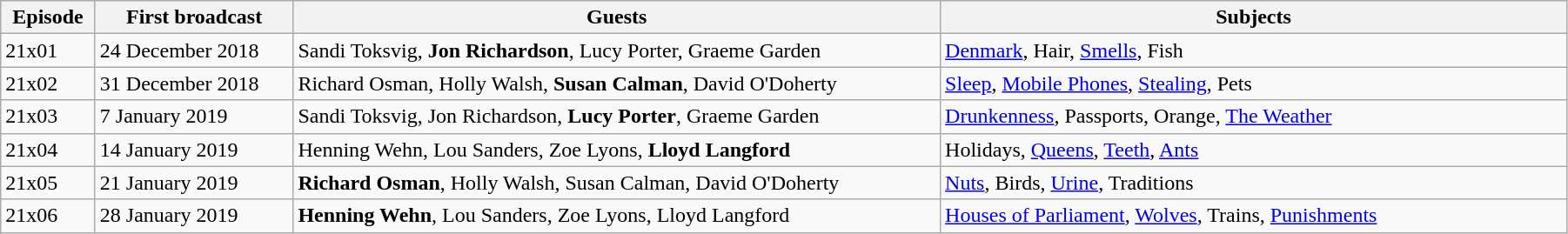<table class="wikitable" style="width:95%;">
<tr>
<th>Episode</th>
<th>First broadcast</th>
<th>Guests</th>
<th style="width:40%;">Subjects</th>
</tr>
<tr>
<td>21x01</td>
<td>24 December 2018</td>
<td>Sandi Toksvig, <strong>Jon Richardson</strong>, Lucy Porter, Graeme Garden</td>
<td><a href='#'>Denmark</a>, Hair, <a href='#'>Smells</a>, Fish</td>
</tr>
<tr>
<td>21x02</td>
<td>31 December 2018</td>
<td>Richard Osman, Holly Walsh, <strong>Susan Calman</strong>, David O'Doherty</td>
<td><a href='#'>Sleep</a>, <a href='#'>Mobile Phones</a>, <a href='#'>Stealing</a>, Pets</td>
</tr>
<tr>
<td>21x03</td>
<td>7 January 2019</td>
<td>Sandi Toksvig, Jon Richardson, <strong>Lucy Porter</strong>, Graeme Garden</td>
<td><a href='#'>Drunkenness</a>, Passports, Orange, <a href='#'>The Weather</a></td>
</tr>
<tr>
<td>21x04</td>
<td>14 January 2019</td>
<td>Henning Wehn, Lou Sanders, Zoe Lyons, <strong>Lloyd Langford</strong></td>
<td>Holidays, <a href='#'>Queens</a>, <a href='#'>Teeth</a>, <a href='#'>Ants</a></td>
</tr>
<tr>
<td>21x05</td>
<td>21 January 2019</td>
<td><strong>Richard Osman</strong>, Holly Walsh, Susan Calman, David O'Doherty</td>
<td><a href='#'>Nuts</a>, Birds, <a href='#'>Urine</a>, Traditions</td>
</tr>
<tr>
<td>21x06</td>
<td>28 January 2019</td>
<td><strong>Henning Wehn</strong>, Lou Sanders, Zoe Lyons, Lloyd Langford</td>
<td><a href='#'>Houses of Parliament</a>, <a href='#'>Wolves</a>, Trains, <a href='#'>Punishments</a></td>
</tr>
</table>
